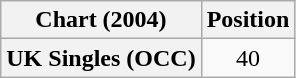<table class="wikitable plainrowheaders" style="text-align:center">
<tr>
<th scope="col">Chart (2004)</th>
<th scope="col">Position</th>
</tr>
<tr>
<th scope="row">UK Singles (OCC)</th>
<td>40</td>
</tr>
</table>
